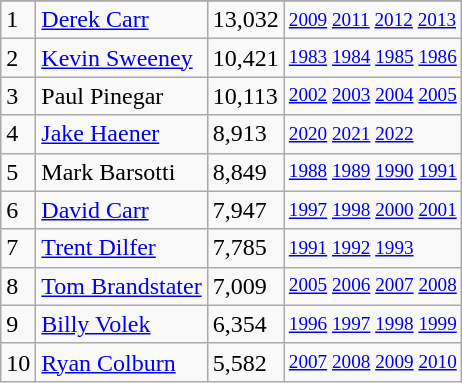<table class="wikitable">
<tr>
</tr>
<tr>
<td>1</td>
<td><a href='#'>Derek Carr</a></td>
<td><abbr>13,032</abbr></td>
<td style="font-size:80%;"><a href='#'>2009</a> <a href='#'>2011</a> <a href='#'>2012</a> <a href='#'>2013</a></td>
</tr>
<tr>
<td>2</td>
<td><a href='#'>Kevin Sweeney</a></td>
<td><abbr>10,421</abbr></td>
<td style="font-size:80%;"><a href='#'>1983</a> <a href='#'>1984</a> <a href='#'>1985</a> <a href='#'>1986</a></td>
</tr>
<tr>
<td>3</td>
<td>Paul Pinegar</td>
<td><abbr>10,113</abbr></td>
<td style="font-size:80%;"><a href='#'>2002</a> <a href='#'>2003</a> <a href='#'>2004</a> <a href='#'>2005</a></td>
</tr>
<tr>
<td>4</td>
<td><a href='#'>Jake Haener</a></td>
<td><abbr>8,913</abbr></td>
<td style="font-size:80%;"><a href='#'>2020</a> <a href='#'>2021</a> <a href='#'>2022</a></td>
</tr>
<tr>
<td>5</td>
<td>Mark Barsotti</td>
<td><abbr>8,849</abbr></td>
<td style="font-size:80%;"><a href='#'>1988</a> <a href='#'>1989</a> <a href='#'>1990</a> <a href='#'>1991</a></td>
</tr>
<tr>
<td>6</td>
<td><a href='#'>David Carr</a></td>
<td><abbr>7,947</abbr></td>
<td style="font-size:80%;"><a href='#'>1997</a> <a href='#'>1998</a> <a href='#'>2000</a> <a href='#'>2001</a></td>
</tr>
<tr>
<td>7</td>
<td><a href='#'>Trent Dilfer</a></td>
<td><abbr>7,785</abbr></td>
<td style="font-size:80%;"><a href='#'>1991</a> <a href='#'>1992</a> <a href='#'>1993</a></td>
</tr>
<tr>
<td>8</td>
<td><a href='#'>Tom Brandstater</a></td>
<td><abbr>7,009</abbr></td>
<td style="font-size:80%;"><a href='#'>2005</a> <a href='#'>2006</a> <a href='#'>2007</a> <a href='#'>2008</a></td>
</tr>
<tr>
<td>9</td>
<td><a href='#'>Billy Volek</a></td>
<td><abbr>6,354</abbr></td>
<td style="font-size:80%;"><a href='#'>1996</a> <a href='#'>1997</a> <a href='#'>1998</a> <a href='#'>1999</a></td>
</tr>
<tr>
<td>10</td>
<td><a href='#'>Ryan Colburn</a></td>
<td><abbr>5,582</abbr></td>
<td style="font-size:80%;"><a href='#'>2007</a> <a href='#'>2008</a> <a href='#'>2009</a> <a href='#'>2010</a></td>
</tr>
</table>
